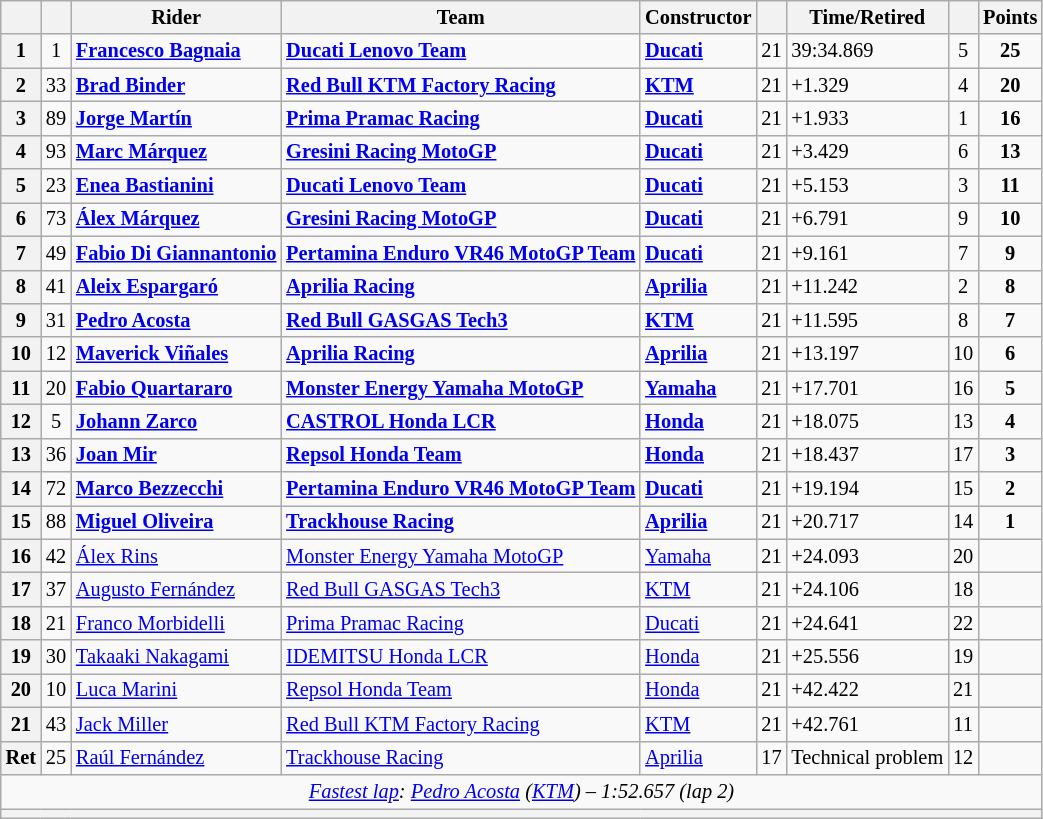<table class="wikitable sortable" style="font-size: 85%;">
<tr>
<th scope="col"></th>
<th scope="col"></th>
<th scope="col">Rider</th>
<th scope="col">Team</th>
<th scope="col">Constructor</th>
<th scope="col" class="unsortable"></th>
<th scope="col" class="unsortable">Time/Retired</th>
<th scope="col"></th>
<th scope="col">Points</th>
</tr>
<tr>
<th scope="row">1</th>
<td align="center">1</td>
<td data-sort-value="bag"> <strong><a href='#'>Francesco Bagnaia</a></strong></td>
<td><strong><a href='#'>Ducati Lenovo Team</a></strong></td>
<td><strong><a href='#'>Ducati</a></strong></td>
<td>21</td>
<td>39:34.869</td>
<td align="center">5</td>
<td align="center"><strong>25</strong></td>
</tr>
<tr>
<th scope="row">2</th>
<td align="center">33</td>
<td data-sort-value="bin"> <strong><a href='#'>Brad Binder</a></strong></td>
<td><strong><a href='#'>Red Bull KTM Factory Racing</a></strong></td>
<td><strong><a href='#'>KTM</a></strong></td>
<td>21</td>
<td>+1.329</td>
<td align="center">4</td>
<td align="center"><strong>20</strong></td>
</tr>
<tr>
<th scope="row">3</th>
<td align="center">89</td>
<td data-sort-value="mart"> <strong><a href='#'>Jorge Martín</a></strong></td>
<td><strong><a href='#'>Prima Pramac Racing</a></strong></td>
<td><strong><a href='#'>Ducati</a></strong></td>
<td>21</td>
<td>+1.933</td>
<td align="center">1</td>
<td align="center"><strong>16</strong></td>
</tr>
<tr>
<th scope="row">4</th>
<td align="center">93</td>
<td data-sort-value="marqm"> <strong><a href='#'>Marc Márquez</a></strong></td>
<td><strong><a href='#'>Gresini Racing MotoGP</a></strong></td>
<td><strong><a href='#'>Ducati</a></strong></td>
<td>21</td>
<td>+3.429</td>
<td align="center">6</td>
<td align="center"><strong>13</strong></td>
</tr>
<tr>
<th scope="row">5</th>
<td align="center">23</td>
<td data-sort-value="bas"> <strong><a href='#'>Enea Bastianini</a></strong></td>
<td><strong><a href='#'>Ducati Lenovo Team</a></strong></td>
<td><strong><a href='#'>Ducati</a></strong></td>
<td>21</td>
<td>+5.153</td>
<td align="center">3</td>
<td align="center"><strong>11</strong></td>
</tr>
<tr>
<th scope="row">6</th>
<td align="center">73</td>
<td data-sort-value="marqa"> <strong><a href='#'>Álex Márquez</a></strong></td>
<td><strong><a href='#'>Gresini Racing MotoGP</a></strong></td>
<td><strong><a href='#'>Ducati</a></strong></td>
<td>21</td>
<td>+6.791</td>
<td align="center">9</td>
<td align="center"><strong>10</strong></td>
</tr>
<tr>
<th scope="row">7</th>
<td align="center">49</td>
<td data-sort-value="dig"> <strong><a href='#'>Fabio Di Giannantonio</a></strong></td>
<td><strong><a href='#'>Pertamina Enduro VR46 MotoGP Team</a></strong></td>
<td><strong><a href='#'>Ducati</a></strong></td>
<td>21</td>
<td>+9.161</td>
<td align="center">7</td>
<td align="center"><strong>9</strong></td>
</tr>
<tr>
<th scope="row">8</th>
<td align="center">41</td>
<td data-sort-value="esp"> <strong><a href='#'>Aleix Espargaró</a></strong></td>
<td><strong><a href='#'>Aprilia Racing</a></strong></td>
<td><strong><a href='#'>Aprilia</a></strong></td>
<td>21</td>
<td>+11.242</td>
<td align="center">2</td>
<td align="center"><strong>8</strong></td>
</tr>
<tr>
<th scope="row">9</th>
<td align="center">31</td>
<td data-sort-value="aco"> <strong><a href='#'>Pedro Acosta</a></strong></td>
<td><strong><a href='#'>Red Bull GASGAS Tech3</a></strong></td>
<td><strong><a href='#'>KTM</a></strong></td>
<td>21</td>
<td>+11.595</td>
<td align="center">8</td>
<td align="center"><strong>7</strong></td>
</tr>
<tr>
<th scope="row">10</th>
<td align="center">12</td>
<td data-sort-value="vin"> <strong><a href='#'>Maverick Viñales</a></strong></td>
<td><strong><a href='#'>Aprilia Racing</a></strong></td>
<td><strong><a href='#'>Aprilia</a></strong></td>
<td>21</td>
<td>+13.197</td>
<td align="center">10</td>
<td align="center"><strong>6</strong></td>
</tr>
<tr>
<th scope="row">11</th>
<td align="center">20</td>
<td data-sort-value="qua"> <strong><a href='#'>Fabio Quartararo</a></strong></td>
<td><strong><a href='#'>Monster Energy Yamaha MotoGP</a></strong></td>
<td><strong><a href='#'>Yamaha</a></strong></td>
<td>21</td>
<td>+17.701</td>
<td align="center">16</td>
<td align="center"><strong>5</strong></td>
</tr>
<tr>
<th scope="row">12</th>
<td align="center">5</td>
<td data-sort-value="zar"> <strong><a href='#'>Johann Zarco</a></strong></td>
<td><strong><a href='#'>CASTROL Honda LCR</a></strong></td>
<td><strong><a href='#'>Honda</a></strong></td>
<td>21</td>
<td>+18.075</td>
<td align="center">13</td>
<td align="center"><strong>4</strong></td>
</tr>
<tr>
<th scope="row">13</th>
<td align="center">36</td>
<td data-sort-value="mir"> <strong><a href='#'>Joan Mir</a></strong></td>
<td><strong><a href='#'>Repsol Honda Team</a></strong></td>
<td><strong><a href='#'>Honda</a></strong></td>
<td>21</td>
<td>+18.437</td>
<td align="center">17</td>
<td align="center"><strong>3</strong></td>
</tr>
<tr>
<th scope="row">14</th>
<td align="center">72</td>
<td data-sort-value="bez"> <strong><a href='#'>Marco Bezzecchi</a></strong></td>
<td><strong><a href='#'>Pertamina Enduro VR46 MotoGP Team</a></strong></td>
<td><strong><a href='#'>Ducati</a></strong></td>
<td>21</td>
<td>+19.194</td>
<td align="center">15</td>
<td align="center"><strong>2</strong></td>
</tr>
<tr>
<th scope="row">15</th>
<td align="center">88</td>
<td data-sort-value="oli"> <strong><a href='#'>Miguel Oliveira</a></strong></td>
<td><strong><a href='#'>Trackhouse Racing</a></strong></td>
<td><strong><a href='#'>Aprilia</a></strong></td>
<td>21</td>
<td>+20.717</td>
<td align="center">14</td>
<td align="center"><strong>1</strong></td>
</tr>
<tr>
<th scope="row">16</th>
<td align="center">42</td>
<td data-sort-value="rin"> <a href='#'>Álex Rins</a></td>
<td><a href='#'>Monster Energy Yamaha MotoGP</a></td>
<td><a href='#'>Yamaha</a></td>
<td>21</td>
<td>+24.093</td>
<td align="center">20</td>
<td align="center"></td>
</tr>
<tr>
<th scope="row">17</th>
<td align="center">37</td>
<td data-sort-value="fera"> <a href='#'>Augusto Fernández</a></td>
<td><a href='#'>Red Bull GASGAS Tech3</a></td>
<td><a href='#'>KTM</a></td>
<td>21</td>
<td>+24.106</td>
<td align="center">18</td>
<td align="center"></td>
</tr>
<tr>
<th scope="row">18</th>
<td align="center">21</td>
<td data-sort-value="mor"> <a href='#'>Franco Morbidelli</a></td>
<td><a href='#'>Prima Pramac Racing</a></td>
<td><a href='#'>Ducati</a></td>
<td>21</td>
<td>+24.641</td>
<td align="center">22</td>
<td align="center"></td>
</tr>
<tr>
<th scope="row">19</th>
<td align="center">30</td>
<td data-sort-value="nak"> <a href='#'>Takaaki Nakagami</a></td>
<td><a href='#'>IDEMITSU Honda LCR</a></td>
<td><a href='#'>Honda</a></td>
<td>21</td>
<td>+25.556</td>
<td align="center">19</td>
<td align="center"></td>
</tr>
<tr>
<th scope="row">20</th>
<td align="center">10</td>
<td data-sort-value="mari"> <a href='#'>Luca Marini</a></td>
<td><a href='#'>Repsol Honda Team</a></td>
<td><a href='#'>Honda</a></td>
<td>21</td>
<td>+42.422</td>
<td align="center">21</td>
<td align="center"></td>
</tr>
<tr>
<th scope="row">21</th>
<td align="center">43</td>
<td data-sort-value="mil"> <a href='#'>Jack Miller</a></td>
<td><a href='#'>Red Bull KTM Factory Racing</a></td>
<td><a href='#'>KTM</a></td>
<td>21</td>
<td>+42.761</td>
<td align="center">11</td>
<td align="center"></td>
</tr>
<tr>
<th scope="row">Ret</th>
<td align="center">25</td>
<td data-sort-value="ferr"> <a href='#'>Raúl Fernández</a></td>
<td><a href='#'>Trackhouse Racing</a></td>
<td><a href='#'>Aprilia</a></td>
<td>17</td>
<td>Technical problem</td>
<td align="center">12</td>
<td></td>
</tr>
<tr class="sortbottom">
<td colspan="9" style="text-align:center"><em><a href='#'>Fastest lap</a>:  <a href='#'>Pedro Acosta</a> (<a href='#'>KTM</a>) – 1:52.657 (lap 2)</em></td>
</tr>
<tr>
<th colspan=9></th>
</tr>
</table>
